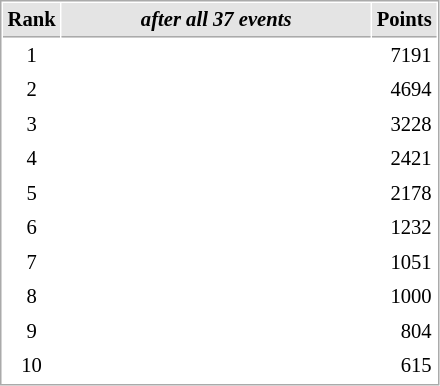<table cellspacing="1" cellpadding="3" style="border:1px solid #AAAAAA; font-size:86%;">
<tr bgcolor="#E4E4E4">
<th style="border-bottom:1px solid #AAAAAA" width=10>Rank</th>
<th style="border-bottom:1px solid #AAAAAA" width=200><em>after all 37 events</em></th>
<th style="border-bottom:1px solid #AAAAAA" width=20 align=right>Points</th>
</tr>
<tr>
<td align=center>1</td>
<td><strong></strong></td>
<td align=right>7191</td>
</tr>
<tr>
<td align=center>2</td>
<td></td>
<td align=right>4694</td>
</tr>
<tr>
<td align=center>3</td>
<td></td>
<td align=right>3228</td>
</tr>
<tr>
<td align=center>4</td>
<td></td>
<td align=right>2421</td>
</tr>
<tr>
<td align=center>5</td>
<td></td>
<td align=right>2178</td>
</tr>
<tr>
<td align=center>6</td>
<td></td>
<td align=right>1232</td>
</tr>
<tr>
<td align=center>7</td>
<td></td>
<td align=right>1051</td>
</tr>
<tr>
<td align=center>8</td>
<td>  </td>
<td align=right>1000</td>
</tr>
<tr>
<td align=center>9</td>
<td></td>
<td align=right>804</td>
</tr>
<tr>
<td align=center>10</td>
<td></td>
<td align=right>615</td>
</tr>
</table>
